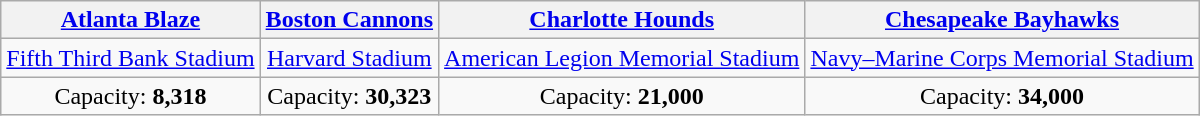<table class="wikitable" style="margin:1em auto; text-align:center">
<tr>
<th><a href='#'>Atlanta Blaze</a></th>
<th><a href='#'>Boston Cannons</a></th>
<th><a href='#'>Charlotte Hounds</a></th>
<th><a href='#'>Chesapeake Bayhawks</a></th>
</tr>
<tr>
<td><a href='#'>Fifth Third Bank Stadium</a></td>
<td><a href='#'>Harvard Stadium</a></td>
<td><a href='#'>American Legion Memorial Stadium</a></td>
<td><a href='#'>Navy–Marine Corps Memorial Stadium</a></td>
</tr>
<tr>
<td>Capacity: <strong>8,318</strong></td>
<td>Capacity: <strong>30,323</strong></td>
<td>Capacity: <strong>21,000</strong></td>
<td>Capacity: <strong>34,000</strong></td>
</tr>
</table>
